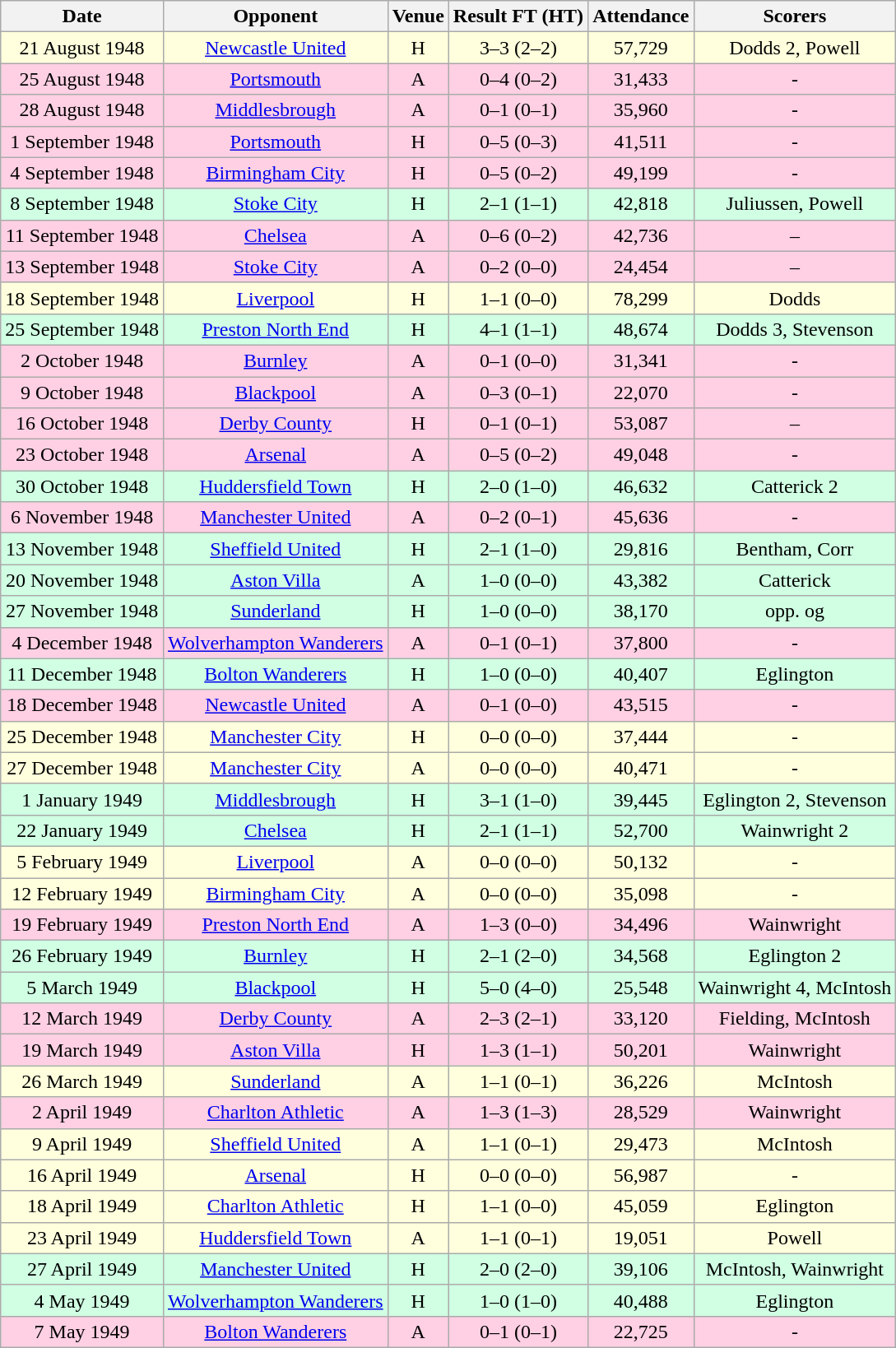<table class="wikitable sortable" style="font-size:100%; text-align:center">
<tr>
<th>Date</th>
<th>Opponent</th>
<th>Venue</th>
<th>Result FT (HT)</th>
<th>Attendance</th>
<th>Scorers</th>
</tr>
<tr style="background-color: #ffffdd;">
<td>21 August 1948</td>
<td><a href='#'>Newcastle United</a></td>
<td>H</td>
<td>3–3 (2–2)</td>
<td>57,729</td>
<td>Dodds 2, Powell</td>
</tr>
<tr style="background-color: #ffd0e3;">
<td>25 August 1948</td>
<td><a href='#'>Portsmouth</a></td>
<td>A</td>
<td>0–4 (0–2)</td>
<td>31,433</td>
<td>-</td>
</tr>
<tr style="background-color: #ffd0e3;">
<td>28 August 1948</td>
<td><a href='#'>Middlesbrough</a></td>
<td>A</td>
<td>0–1 (0–1)</td>
<td>35,960</td>
<td>-</td>
</tr>
<tr style="background-color: #ffd0e3;">
<td>1 September 1948</td>
<td><a href='#'>Portsmouth</a></td>
<td>H</td>
<td>0–5 (0–3)</td>
<td>41,511</td>
<td>-</td>
</tr>
<tr style="background-color: #ffd0e3;">
<td>4 September 1948</td>
<td><a href='#'>Birmingham City</a></td>
<td>H</td>
<td>0–5 (0–2)</td>
<td>49,199</td>
<td>-</td>
</tr>
<tr style="background-color: #d0ffe3;">
<td>8 September 1948</td>
<td><a href='#'>Stoke City</a></td>
<td>H</td>
<td>2–1 (1–1)</td>
<td>42,818</td>
<td>Juliussen, Powell</td>
</tr>
<tr style="background-color: #ffd0e3;">
<td>11 September 1948</td>
<td><a href='#'>Chelsea</a></td>
<td>A</td>
<td>0–6 (0–2)</td>
<td>42,736</td>
<td>–</td>
</tr>
<tr style="background-color: #ffd0e3;">
<td>13 September 1948</td>
<td><a href='#'>Stoke City</a></td>
<td>A</td>
<td>0–2 (0–0)</td>
<td>24,454</td>
<td>–</td>
</tr>
<tr style="background-color: #ffffdd;">
<td>18 September 1948</td>
<td><a href='#'>Liverpool</a></td>
<td>H</td>
<td>1–1 (0–0)</td>
<td>78,299</td>
<td>Dodds</td>
</tr>
<tr style="background-color: #d0ffe3;">
<td>25 September 1948</td>
<td><a href='#'>Preston North End</a></td>
<td>H</td>
<td>4–1 (1–1)</td>
<td>48,674</td>
<td>Dodds 3, Stevenson</td>
</tr>
<tr style="background-color: #ffd0e3;">
<td>2 October 1948</td>
<td><a href='#'>Burnley</a></td>
<td>A</td>
<td>0–1 (0–0)</td>
<td>31,341</td>
<td>-</td>
</tr>
<tr style="background-color: #ffd0e3;">
<td>9 October 1948</td>
<td><a href='#'>Blackpool</a></td>
<td>A</td>
<td>0–3 (0–1)</td>
<td>22,070</td>
<td>-</td>
</tr>
<tr style="background-color: #ffd0e3;">
<td>16 October 1948</td>
<td><a href='#'>Derby County</a></td>
<td>H</td>
<td>0–1 (0–1)</td>
<td>53,087</td>
<td>–</td>
</tr>
<tr style="background-color: #ffd0e3;">
<td>23 October 1948</td>
<td><a href='#'>Arsenal</a></td>
<td>A</td>
<td>0–5 (0–2)</td>
<td>49,048</td>
<td>-</td>
</tr>
<tr style="background-color: #d0ffe3;">
<td>30 October 1948</td>
<td><a href='#'>Huddersfield Town</a></td>
<td>H</td>
<td>2–0 (1–0)</td>
<td>46,632</td>
<td>Catterick 2</td>
</tr>
<tr style="background-color: #ffd0e3;">
<td>6 November 1948</td>
<td><a href='#'>Manchester United</a></td>
<td>A</td>
<td>0–2 (0–1)</td>
<td>45,636</td>
<td>-</td>
</tr>
<tr style="background-color: #d0ffe3;">
<td>13 November 1948</td>
<td><a href='#'>Sheffield United</a></td>
<td>H</td>
<td>2–1 (1–0)</td>
<td>29,816</td>
<td>Bentham, Corr</td>
</tr>
<tr style="background-color: #d0ffe3;">
<td>20 November 1948</td>
<td><a href='#'>Aston Villa</a></td>
<td>A</td>
<td>1–0 (0–0)</td>
<td>43,382</td>
<td>Catterick</td>
</tr>
<tr style="background-color: #d0ffe3;">
<td>27 November 1948</td>
<td><a href='#'>Sunderland</a></td>
<td>H</td>
<td>1–0 (0–0)</td>
<td>38,170</td>
<td>opp. og</td>
</tr>
<tr style="background-color: #ffd0e3;">
<td>4 December 1948</td>
<td><a href='#'>Wolverhampton Wanderers</a></td>
<td>A</td>
<td>0–1 (0–1)</td>
<td>37,800</td>
<td>-</td>
</tr>
<tr style="background-color: #d0ffe3;">
<td>11 December 1948</td>
<td><a href='#'>Bolton Wanderers</a></td>
<td>H</td>
<td>1–0 (0–0)</td>
<td>40,407</td>
<td>Eglington</td>
</tr>
<tr style="background-color: #ffd0e3;">
<td>18 December 1948</td>
<td><a href='#'>Newcastle United</a></td>
<td>A</td>
<td>0–1 (0–0)</td>
<td>43,515</td>
<td>-</td>
</tr>
<tr style="background-color: #ffffdd;">
<td>25 December 1948</td>
<td><a href='#'>Manchester City</a></td>
<td>H</td>
<td>0–0 (0–0)</td>
<td>37,444</td>
<td>-</td>
</tr>
<tr style="background-color: #ffffdd;">
<td>27 December 1948</td>
<td><a href='#'>Manchester City</a></td>
<td>A</td>
<td>0–0 (0–0)</td>
<td>40,471</td>
<td>-</td>
</tr>
<tr style="background-color: #d0ffe3;">
<td>1 January 1949</td>
<td><a href='#'>Middlesbrough</a></td>
<td>H</td>
<td>3–1 (1–0)</td>
<td>39,445</td>
<td>Eglington 2, Stevenson</td>
</tr>
<tr style="background-color: #d0ffe3;">
<td>22 January 1949</td>
<td><a href='#'>Chelsea</a></td>
<td>H</td>
<td>2–1 (1–1)</td>
<td>52,700</td>
<td>Wainwright 2</td>
</tr>
<tr style="background-color: #ffffdd;">
<td>5 February 1949</td>
<td><a href='#'>Liverpool</a></td>
<td>A</td>
<td>0–0 (0–0)</td>
<td>50,132</td>
<td>-</td>
</tr>
<tr style="background-color: #ffffdd;">
<td>12 February 1949</td>
<td><a href='#'>Birmingham City</a></td>
<td>A</td>
<td>0–0 (0–0)</td>
<td>35,098</td>
<td>-</td>
</tr>
<tr style="background-color: #ffd0e3;">
<td>19 February 1949</td>
<td><a href='#'>Preston North End</a></td>
<td>A</td>
<td>1–3 (0–0)</td>
<td>34,496</td>
<td>Wainwright</td>
</tr>
<tr style="background-color: #d0ffe3;">
<td>26 February 1949</td>
<td><a href='#'>Burnley</a></td>
<td>H</td>
<td>2–1 (2–0)</td>
<td>34,568</td>
<td>Eglington 2</td>
</tr>
<tr style="background-color: #d0ffe3;">
<td>5 March 1949</td>
<td><a href='#'>Blackpool</a></td>
<td>H</td>
<td>5–0 (4–0)</td>
<td>25,548</td>
<td>Wainwright 4, McIntosh</td>
</tr>
<tr style="background-color: #ffd0e3;">
<td>12 March 1949</td>
<td><a href='#'>Derby County</a></td>
<td>A</td>
<td>2–3 (2–1)</td>
<td>33,120</td>
<td>Fielding, McIntosh</td>
</tr>
<tr style="background-color: #ffd0e3;">
<td>19 March 1949</td>
<td><a href='#'>Aston Villa</a></td>
<td>H</td>
<td>1–3 (1–1)</td>
<td>50,201</td>
<td>Wainwright</td>
</tr>
<tr style="background-color: #ffffdd;">
<td>26 March 1949</td>
<td><a href='#'>Sunderland</a></td>
<td>A</td>
<td>1–1 (0–1)</td>
<td>36,226</td>
<td>McIntosh</td>
</tr>
<tr style="background-color: #ffd0e3;">
<td>2 April 1949</td>
<td><a href='#'>Charlton Athletic</a></td>
<td>A</td>
<td>1–3 (1–3)</td>
<td>28,529</td>
<td>Wainwright</td>
</tr>
<tr style="background-color: #ffffdd;">
<td>9 April 1949</td>
<td><a href='#'>Sheffield United</a></td>
<td>A</td>
<td>1–1 (0–1)</td>
<td>29,473</td>
<td>McIntosh</td>
</tr>
<tr style="background-color: #ffffdd;">
<td>16 April 1949</td>
<td><a href='#'>Arsenal</a></td>
<td>H</td>
<td>0–0 (0–0)</td>
<td>56,987</td>
<td>-</td>
</tr>
<tr style="background-color: #ffffdd;">
<td>18 April 1949</td>
<td><a href='#'>Charlton Athletic</a></td>
<td>H</td>
<td>1–1 (0–0)</td>
<td>45,059</td>
<td>Eglington</td>
</tr>
<tr style="background-color: #ffffdd;">
<td>23 April 1949</td>
<td><a href='#'>Huddersfield Town</a></td>
<td>A</td>
<td>1–1 (0–1)</td>
<td>19,051</td>
<td>Powell</td>
</tr>
<tr style="background-color: #d0ffe3;">
<td>27 April 1949</td>
<td><a href='#'>Manchester United</a></td>
<td>H</td>
<td>2–0 (2–0)</td>
<td>39,106</td>
<td>McIntosh, Wainwright</td>
</tr>
<tr style="background-color: #d0ffe3;">
<td>4 May 1949</td>
<td><a href='#'>Wolverhampton Wanderers</a></td>
<td>H</td>
<td>1–0 (1–0)</td>
<td>40,488</td>
<td>Eglington</td>
</tr>
<tr style="background-color: #ffd0e3;">
<td>7 May 1949</td>
<td><a href='#'>Bolton Wanderers</a></td>
<td>A</td>
<td>0–1 (0–1)</td>
<td>22,725</td>
<td>-</td>
</tr>
</table>
